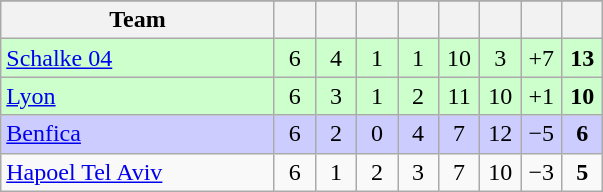<table class="wikitable" style="text-align:center">
<tr>
</tr>
<tr>
<th width="175">Team</th>
<th width="20"></th>
<th width="20"></th>
<th width="20"></th>
<th width="20"></th>
<th width="20"></th>
<th width="20"></th>
<th width="20"></th>
<th width="20"></th>
</tr>
<tr bgcolor="#ccffcc">
<td align="left"> <a href='#'>Schalke 04</a></td>
<td>6</td>
<td>4</td>
<td>1</td>
<td>1</td>
<td>10</td>
<td>3</td>
<td>+7</td>
<td><strong>13</strong></td>
</tr>
<tr bgcolor="#ccffcc">
<td align="left"> <a href='#'>Lyon</a></td>
<td>6</td>
<td>3</td>
<td>1</td>
<td>2</td>
<td>11</td>
<td>10</td>
<td>+1</td>
<td><strong>10</strong></td>
</tr>
<tr bgcolor="#ccccff">
<td align="left"> <a href='#'>Benfica</a></td>
<td>6</td>
<td>2</td>
<td>0</td>
<td>4</td>
<td>7</td>
<td>12</td>
<td>−5</td>
<td><strong>6</strong></td>
</tr>
<tr>
<td align="left"> <a href='#'>Hapoel Tel Aviv</a></td>
<td>6</td>
<td>1</td>
<td>2</td>
<td>3</td>
<td>7</td>
<td>10</td>
<td>−3</td>
<td><strong>5</strong></td>
</tr>
</table>
